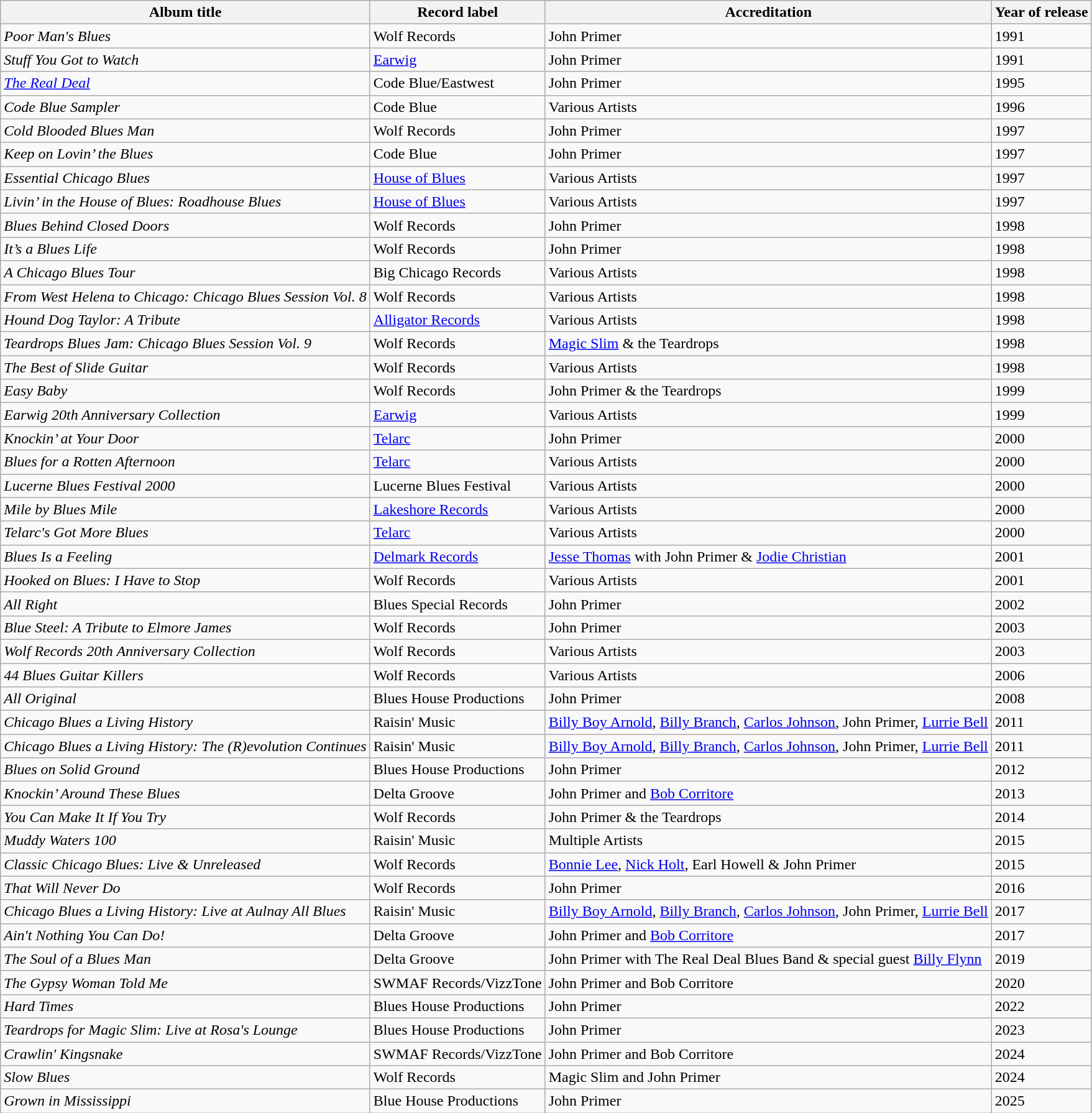<table class="wikitable sortable">
<tr>
<th>Album title</th>
<th>Record label</th>
<th>Accreditation</th>
<th>Year of release</th>
</tr>
<tr>
<td><em>Poor Man's Blues</em></td>
<td>Wolf Records</td>
<td>John Primer</td>
<td>1991</td>
</tr>
<tr>
<td><em>Stuff You Got to Watch</em></td>
<td><a href='#'>Earwig</a></td>
<td>John Primer</td>
<td>1991</td>
</tr>
<tr>
<td><em><a href='#'>The Real Deal</a></em></td>
<td>Code Blue/Eastwest</td>
<td>John Primer</td>
<td>1995</td>
</tr>
<tr>
<td><em>Code Blue Sampler</em></td>
<td>Code Blue</td>
<td>Various Artists</td>
<td>1996</td>
</tr>
<tr>
<td><em>Cold Blooded Blues Man</em></td>
<td>Wolf Records</td>
<td>John Primer</td>
<td>1997</td>
</tr>
<tr>
<td><em>Keep on Lovin’ the Blues</em></td>
<td>Code Blue</td>
<td>John Primer</td>
<td>1997</td>
</tr>
<tr>
<td><em>Essential Chicago Blues</em></td>
<td><a href='#'>House of Blues</a></td>
<td>Various Artists</td>
<td>1997</td>
</tr>
<tr>
<td><em>Livin’ in the House of Blues: Roadhouse Blues</em></td>
<td><a href='#'>House of Blues</a></td>
<td>Various Artists</td>
<td>1997</td>
</tr>
<tr>
<td><em>Blues Behind Closed Doors</em></td>
<td>Wolf Records</td>
<td>John Primer</td>
<td>1998</td>
</tr>
<tr>
<td><em>It’s a Blues Life</em></td>
<td>Wolf Records</td>
<td>John Primer</td>
<td>1998</td>
</tr>
<tr>
<td><em>A Chicago Blues Tour</em></td>
<td>Big Chicago Records</td>
<td>Various Artists</td>
<td>1998</td>
</tr>
<tr>
<td><em>From West Helena to Chicago: Chicago Blues Session Vol. 8</em></td>
<td>Wolf Records</td>
<td>Various Artists</td>
<td>1998</td>
</tr>
<tr>
<td><em>Hound Dog Taylor: A Tribute</em></td>
<td><a href='#'>Alligator Records</a></td>
<td>Various Artists</td>
<td>1998</td>
</tr>
<tr>
<td><em>Teardrops Blues Jam: Chicago Blues Session Vol. 9</em></td>
<td>Wolf Records</td>
<td><a href='#'>Magic Slim</a> & the Teardrops</td>
<td>1998</td>
</tr>
<tr>
<td><em>The Best of Slide Guitar</em></td>
<td>Wolf Records</td>
<td>Various Artists</td>
<td>1998</td>
</tr>
<tr>
<td><em>Easy Baby</em></td>
<td>Wolf Records</td>
<td>John Primer & the Teardrops</td>
<td>1999</td>
</tr>
<tr>
<td><em>Earwig 20th Anniversary Collection</em></td>
<td><a href='#'>Earwig</a></td>
<td>Various Artists</td>
<td>1999</td>
</tr>
<tr>
<td><em>Knockin’ at Your Door</em></td>
<td><a href='#'>Telarc</a></td>
<td>John Primer</td>
<td>2000</td>
</tr>
<tr>
<td><em>Blues for a Rotten Afternoon</em></td>
<td><a href='#'>Telarc</a></td>
<td>Various Artists</td>
<td>2000</td>
</tr>
<tr>
<td><em>Lucerne Blues Festival 2000</em></td>
<td>Lucerne Blues Festival</td>
<td>Various Artists</td>
<td>2000</td>
</tr>
<tr>
<td><em>Mile by Blues Mile</em></td>
<td><a href='#'>Lakeshore Records</a></td>
<td>Various Artists</td>
<td>2000</td>
</tr>
<tr>
<td><em>Telarc's Got More Blues</em></td>
<td><a href='#'>Telarc</a></td>
<td>Various Artists</td>
<td>2000</td>
</tr>
<tr>
<td><em>Blues Is a Feeling</em></td>
<td><a href='#'>Delmark Records</a></td>
<td><a href='#'>Jesse Thomas</a> with John Primer & <a href='#'>Jodie Christian</a></td>
<td>2001</td>
</tr>
<tr>
<td><em>Hooked on Blues: I Have to Stop</em></td>
<td>Wolf Records</td>
<td>Various Artists</td>
<td>2001</td>
</tr>
<tr>
<td><em>All Right</em></td>
<td>Blues Special Records</td>
<td>John Primer</td>
<td>2002</td>
</tr>
<tr>
<td><em>Blue Steel: A Tribute to Elmore James</em></td>
<td>Wolf Records</td>
<td>John Primer</td>
<td>2003</td>
</tr>
<tr>
<td><em>Wolf Records 20th Anniversary Collection</em></td>
<td>Wolf Records</td>
<td>Various Artists</td>
<td>2003</td>
</tr>
<tr>
<td><em>44 Blues Guitar Killers</em></td>
<td>Wolf Records</td>
<td>Various Artists</td>
<td>2006</td>
</tr>
<tr>
<td><em>All Original</em></td>
<td>Blues House Productions</td>
<td>John Primer</td>
<td>2008</td>
</tr>
<tr>
<td><em>Chicago Blues a Living History</em></td>
<td>Raisin' Music</td>
<td><a href='#'>Billy Boy Arnold</a>, <a href='#'>Billy Branch</a>, <a href='#'>Carlos Johnson</a>, John Primer, <a href='#'>Lurrie Bell</a></td>
<td>2011</td>
</tr>
<tr>
<td><em>Chicago Blues a Living History: The (R)evolution Continues</em></td>
<td>Raisin' Music</td>
<td><a href='#'>Billy Boy Arnold</a>, <a href='#'>Billy Branch</a>, <a href='#'>Carlos Johnson</a>, John Primer, <a href='#'>Lurrie Bell</a></td>
<td>2011</td>
</tr>
<tr>
<td><em>Blues on Solid Ground</em></td>
<td>Blues House Productions</td>
<td>John Primer</td>
<td>2012</td>
</tr>
<tr>
<td><em>Knockin’ Around These Blues</em></td>
<td>Delta Groove</td>
<td>John Primer and <a href='#'>Bob Corritore</a></td>
<td>2013</td>
</tr>
<tr>
<td><em>You Can Make It If You Try</em></td>
<td>Wolf Records</td>
<td>John Primer & the Teardrops</td>
<td>2014</td>
</tr>
<tr>
<td><em>Muddy Waters 100</em></td>
<td>Raisin' Music</td>
<td>Multiple Artists</td>
<td>2015</td>
</tr>
<tr>
<td><em>Classic Chicago Blues: Live & Unreleased</em></td>
<td>Wolf Records</td>
<td><a href='#'>Bonnie Lee</a>, <a href='#'>Nick Holt</a>, Earl Howell & John Primer</td>
<td>2015</td>
</tr>
<tr>
<td><em>That Will Never Do</em></td>
<td>Wolf Records</td>
<td>John Primer</td>
<td>2016</td>
</tr>
<tr>
<td><em>Chicago Blues a Living History: Live at Aulnay All Blues</em></td>
<td>Raisin' Music</td>
<td><a href='#'>Billy Boy Arnold</a>, <a href='#'>Billy Branch</a>, <a href='#'>Carlos Johnson</a>, John Primer, <a href='#'>Lurrie Bell</a></td>
<td>2017</td>
</tr>
<tr>
<td><em>Ain't Nothing You Can Do!</em></td>
<td>Delta Groove</td>
<td>John Primer and <a href='#'>Bob Corritore</a></td>
<td>2017</td>
</tr>
<tr>
<td><em>The Soul of a Blues Man</em></td>
<td>Delta Groove</td>
<td>John Primer with The Real Deal Blues Band & special guest <a href='#'>Billy Flynn</a></td>
<td>2019</td>
</tr>
<tr>
<td><em>The Gypsy Woman Told Me</em></td>
<td>SWMAF Records/VizzTone</td>
<td>John Primer and Bob Corritore</td>
<td>2020</td>
</tr>
<tr>
<td><em>Hard Times</em></td>
<td>Blues House Productions</td>
<td>John Primer</td>
<td>2022</td>
</tr>
<tr>
<td><em>Teardrops for Magic Slim: Live at Rosa's Lounge</em></td>
<td>Blues House Productions</td>
<td>John Primer</td>
<td>2023</td>
</tr>
<tr>
<td><em>Crawlin' Kingsnake</em></td>
<td>SWMAF Records/VizzTone</td>
<td>John Primer and Bob Corritore</td>
<td>2024</td>
</tr>
<tr>
<td><em>Slow Blues</em></td>
<td>Wolf Records</td>
<td>Magic Slim and John Primer</td>
<td>2024</td>
</tr>
<tr>
<td><em>Grown in Mississippi</em></td>
<td>Blue House Productions</td>
<td>John Primer</td>
<td>2025</td>
</tr>
</table>
